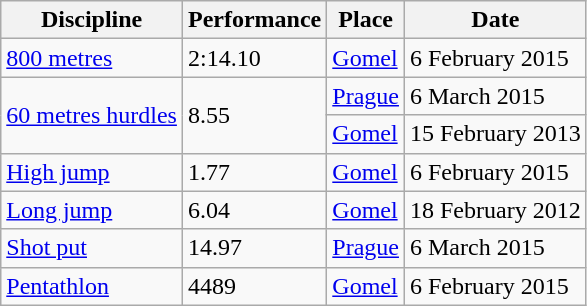<table class="wikitable">
<tr>
<th>Discipline</th>
<th>Performance</th>
<th>Place</th>
<th>Date</th>
</tr>
<tr>
<td><a href='#'>800 metres</a></td>
<td>2:14.10</td>
<td><a href='#'>Gomel</a></td>
<td>6 February 2015</td>
</tr>
<tr>
<td rowspan=2><a href='#'>60 metres hurdles</a></td>
<td rowspan=2>8.55</td>
<td><a href='#'>Prague</a></td>
<td>6 March 2015</td>
</tr>
<tr>
<td><a href='#'>Gomel</a></td>
<td>15 February 2013</td>
</tr>
<tr>
<td><a href='#'>High jump</a></td>
<td>1.77</td>
<td><a href='#'>Gomel</a></td>
<td>6 February 2015</td>
</tr>
<tr>
<td><a href='#'>Long jump</a></td>
<td>6.04</td>
<td><a href='#'>Gomel</a></td>
<td>18 February 2012</td>
</tr>
<tr>
<td><a href='#'>Shot put</a></td>
<td>14.97</td>
<td><a href='#'>Prague</a></td>
<td>6 March 2015</td>
</tr>
<tr>
<td><a href='#'>Pentathlon</a></td>
<td>4489</td>
<td><a href='#'>Gomel</a></td>
<td>6 February 2015</td>
</tr>
</table>
